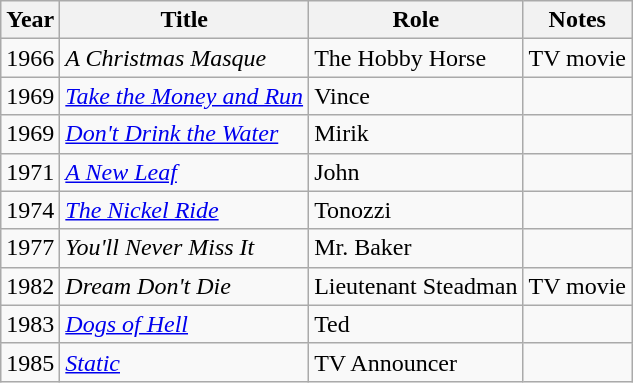<table class="wikitable">
<tr>
<th>Year</th>
<th>Title</th>
<th>Role</th>
<th>Notes</th>
</tr>
<tr>
<td>1966</td>
<td><em>A Christmas Masque</em></td>
<td>The Hobby Horse</td>
<td>TV movie</td>
</tr>
<tr>
<td>1969</td>
<td><em><a href='#'>Take the Money and Run</a></em></td>
<td>Vince</td>
<td></td>
</tr>
<tr>
<td>1969</td>
<td><em><a href='#'>Don't Drink the Water</a></em></td>
<td>Mirik</td>
<td></td>
</tr>
<tr>
<td>1971</td>
<td><em><a href='#'>A New Leaf</a></em></td>
<td>John</td>
<td></td>
</tr>
<tr>
<td>1974</td>
<td><em><a href='#'>The Nickel Ride</a></em></td>
<td>Tonozzi</td>
<td></td>
</tr>
<tr>
<td>1977</td>
<td><em>You'll Never Miss It</em></td>
<td>Mr. Baker</td>
<td></td>
</tr>
<tr>
<td>1982</td>
<td><em>Dream Don't Die</em></td>
<td>Lieutenant Steadman</td>
<td>TV movie</td>
</tr>
<tr>
<td>1983</td>
<td><em><a href='#'>Dogs of Hell</a></em></td>
<td>Ted</td>
<td></td>
</tr>
<tr>
<td>1985</td>
<td><em><a href='#'>Static</a></em></td>
<td>TV Announcer</td>
<td></td>
</tr>
</table>
